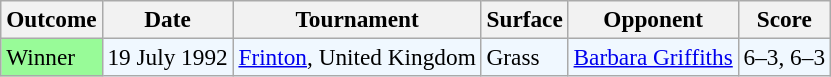<table class="sortable wikitable" style=font-size:97%>
<tr>
<th>Outcome</th>
<th>Date</th>
<th>Tournament</th>
<th>Surface</th>
<th>Opponent</th>
<th>Score</th>
</tr>
<tr style="background:#f0f8ff;">
<td bgcolor="98FB98">Winner</td>
<td>19 July 1992</td>
<td><a href='#'>Frinton</a>, United Kingdom</td>
<td>Grass</td>
<td> <a href='#'>Barbara Griffiths</a></td>
<td>6–3, 6–3</td>
</tr>
</table>
